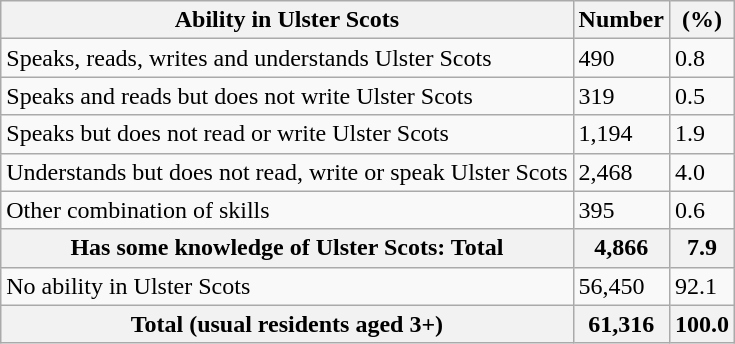<table class="wikitable">
<tr>
<th>Ability in Ulster Scots</th>
<th>Number</th>
<th>(%)</th>
</tr>
<tr>
<td>Speaks, reads, writes and understands Ulster Scots</td>
<td>490</td>
<td>0.8</td>
</tr>
<tr>
<td>Speaks and reads but does not write Ulster Scots</td>
<td>319</td>
<td>0.5</td>
</tr>
<tr>
<td>Speaks but does not read or write Ulster Scots</td>
<td>1,194</td>
<td>1.9</td>
</tr>
<tr>
<td>Understands but does not read, write or speak Ulster Scots</td>
<td>2,468</td>
<td>4.0</td>
</tr>
<tr>
<td>Other combination of skills</td>
<td>395</td>
<td>0.6</td>
</tr>
<tr>
<th>Has some knowledge of Ulster Scots: Total</th>
<th>4,866</th>
<th>7.9</th>
</tr>
<tr>
<td>No ability in Ulster Scots</td>
<td>56,450</td>
<td>92.1</td>
</tr>
<tr>
<th>Total (usual residents aged 3+)</th>
<th>61,316</th>
<th>100.0</th>
</tr>
</table>
